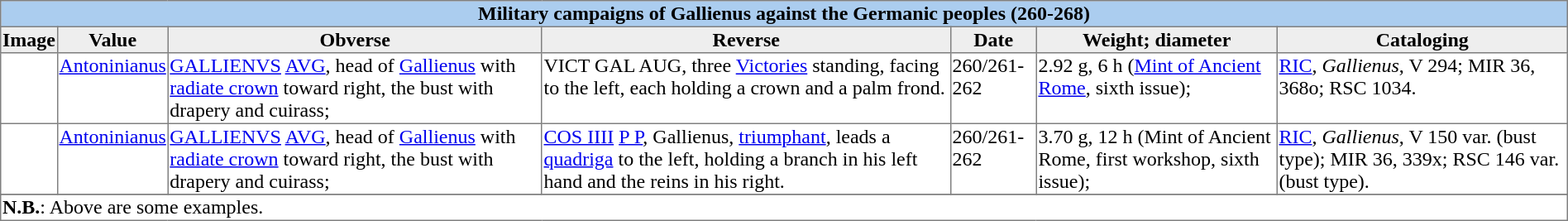<table border="1" cellspacing="0" align="center" style="border-collapse: collapse; text-align:left; ">
<tr style="background: #ABCDEF; text-align:center; ">
<th colspan="7">Military campaigns of Gallienus against the Germanic peoples (260-268)</th>
</tr>
<tr style="background: #eee; text-align:center;  vertical-align: top; ">
<th>Image</th>
<th>Value</th>
<th>Obverse</th>
<th>Reverse</th>
<th>Date</th>
<th>Weight; diameter</th>
<th>Cataloging</th>
</tr>
<tr style=" vertical-align: top;">
<td></td>
<td><a href='#'>Antoninianus</a></td>
<td><a href='#'>GALLIENVS</a> <a href='#'>AVG</a>, head of <a href='#'>Gallienus</a> with <a href='#'>radiate crown</a> toward right, the bust with drapery and cuirass;</td>
<td>VICT GAL AUG, three <a href='#'>Victories</a> standing, facing to the left, each holding a crown and a palm frond.</td>
<td>260/261-262</td>
<td>2.92 g, 6 h (<a href='#'>Mint of Ancient Rome</a>, sixth issue);</td>
<td><a href='#'>RIC</a>, <em>Gallienus</em>, V 294; MIR 36, 368o; RSC 1034.</td>
</tr>
<tr style=" vertical-align: top;">
<td></td>
<td><a href='#'>Antoninianus</a></td>
<td><a href='#'>GALLIENVS</a> <a href='#'>AVG</a>, head of <a href='#'>Gallienus</a> with <a href='#'>radiate crown</a> toward right, the bust with drapery and cuirass;</td>
<td><a href='#'>COS IIII</a> <a href='#'>P P</a>, Gallienus, <a href='#'>triumphant</a>, leads a <a href='#'>quadriga</a> to the left, holding a branch in his left hand and the reins in his right.</td>
<td>260/261-262</td>
<td>3.70 g, 12 h (Mint of Ancient Rome, first workshop, sixth issue);</td>
<td><a href='#'>RIC</a>, <em>Gallienus</em>, V 150 var. (bust type); MIR 36, 339x; RSC 146 var. (bust type).</td>
</tr>
<tr style="background: #ABCDEF; text-align:center; ">
</tr>
<tr>
<td colspan="7"><strong>N.B.</strong>: Above are some examples.</td>
</tr>
</table>
